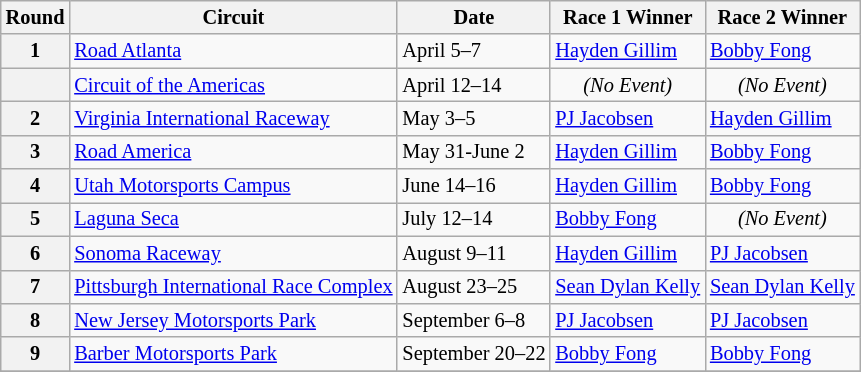<table class="wikitable" style="font-size: 85%">
<tr>
<th>Round</th>
<th>Circuit</th>
<th>Date</th>
<th>Race 1 Winner</th>
<th>Race 2 Winner</th>
</tr>
<tr>
<th>1</th>
<td> <a href='#'>Road Atlanta</a></td>
<td>April 5–7</td>
<td> <a href='#'>Hayden Gillim</a></td>
<td> <a href='#'>Bobby Fong</a></td>
</tr>
<tr>
<th></th>
<td> <a href='#'>Circuit of the Americas</a></td>
<td>April 12–14</td>
<td align=center><em>(No Event)</em></td>
<td align=center><em>(No Event)</em></td>
</tr>
<tr>
<th>2</th>
<td> <a href='#'>Virginia International Raceway</a></td>
<td>May 3–5</td>
<td> <a href='#'>PJ Jacobsen</a></td>
<td> <a href='#'>Hayden Gillim</a></td>
</tr>
<tr>
<th>3</th>
<td> <a href='#'>Road America</a></td>
<td>May 31-June 2</td>
<td> <a href='#'>Hayden Gillim</a></td>
<td> <a href='#'>Bobby Fong</a></td>
</tr>
<tr>
<th>4</th>
<td> <a href='#'>Utah Motorsports Campus</a></td>
<td>June 14–16</td>
<td> <a href='#'>Hayden Gillim</a></td>
<td> <a href='#'>Bobby Fong</a></td>
</tr>
<tr>
<th>5</th>
<td> <a href='#'>Laguna Seca</a></td>
<td>July 12–14</td>
<td> <a href='#'>Bobby Fong</a></td>
<td align=center><em>(No Event)</em></td>
</tr>
<tr>
<th>6</th>
<td> <a href='#'>Sonoma Raceway</a></td>
<td>August 9–11</td>
<td> <a href='#'>Hayden Gillim</a></td>
<td> <a href='#'>PJ Jacobsen</a></td>
</tr>
<tr>
<th>7</th>
<td> <a href='#'>Pittsburgh International Race Complex</a></td>
<td>August 23–25</td>
<td> <a href='#'>Sean Dylan Kelly</a></td>
<td> <a href='#'>Sean Dylan Kelly</a></td>
</tr>
<tr>
<th>8</th>
<td> <a href='#'>New Jersey Motorsports Park</a></td>
<td>September 6–8</td>
<td> <a href='#'>PJ Jacobsen</a></td>
<td> <a href='#'>PJ Jacobsen</a></td>
</tr>
<tr>
<th>9</th>
<td> <a href='#'>Barber Motorsports Park</a></td>
<td>September 20–22</td>
<td> <a href='#'>Bobby Fong</a></td>
<td> <a href='#'>Bobby Fong</a></td>
</tr>
<tr>
</tr>
</table>
